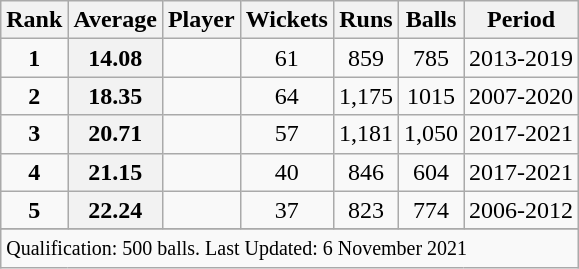<table class="wikitable plainrowheaders sortable">
<tr>
<th scope=col>Rank</th>
<th scope=col>Average</th>
<th scope=col>Player</th>
<th scope=col>Wickets</th>
<th scope=col>Runs</th>
<th scope=col>Balls</th>
<th scope=col>Period</th>
</tr>
<tr>
<td align=center><strong>1</strong></td>
<th scope=row style=text-align:center;>14.08</th>
<td></td>
<td align=center>61</td>
<td align=center>859</td>
<td align=center>785</td>
<td>2013-2019</td>
</tr>
<tr>
<td align=center><strong>2</strong></td>
<th scope=row style=text-align:center;>18.35</th>
<td></td>
<td align=center>64</td>
<td align=center>1,175</td>
<td align=center>1015</td>
<td>2007-2020</td>
</tr>
<tr>
<td align=center><strong>3</strong></td>
<th scope=row style=text-align:center;>20.71</th>
<td> </td>
<td align=center>57</td>
<td align=center>1,181</td>
<td align=center>1,050</td>
<td>2017-2021</td>
</tr>
<tr>
<td align=center><strong>4</strong></td>
<th scope=row style=text-align:center;>21.15</th>
<td> </td>
<td align=center>40</td>
<td align=center>846</td>
<td align=center>604</td>
<td>2017-2021</td>
</tr>
<tr>
<td align=center><strong>5</strong></td>
<th scope=row style=text-align:center;>22.24</th>
<td></td>
<td align=center>37</td>
<td align=center>823</td>
<td align=center>774</td>
<td>2006-2012</td>
</tr>
<tr>
</tr>
<tr class=sortbottom>
<td colspan=7><small>Qualification: 500 balls. Last Updated: 6 November 2021</small></td>
</tr>
</table>
